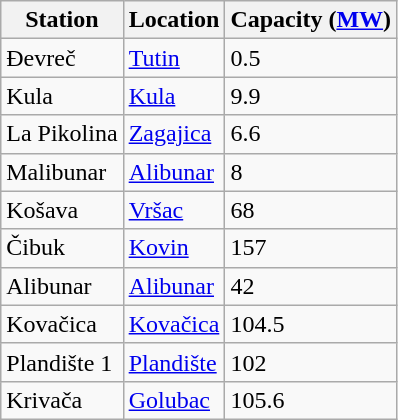<table class="wikitable sortable">
<tr>
<th>Station</th>
<th>Location</th>
<th>Capacity (<a href='#'>MW</a>)</th>
</tr>
<tr>
<td>Đevreč</td>
<td><a href='#'>Tutin</a></td>
<td>0.5</td>
</tr>
<tr>
<td>Kula</td>
<td><a href='#'>Kula</a></td>
<td>9.9</td>
</tr>
<tr>
<td>La Pikolina</td>
<td><a href='#'>Zagajica</a></td>
<td>6.6</td>
</tr>
<tr>
<td>Malibunar</td>
<td><a href='#'>Alibunar</a></td>
<td>8</td>
</tr>
<tr>
<td>Košava</td>
<td><a href='#'>Vršac</a></td>
<td>68</td>
</tr>
<tr>
<td>Čibuk</td>
<td><a href='#'>Kovin</a></td>
<td>157</td>
</tr>
<tr>
<td>Alibunar</td>
<td><a href='#'>Alibunar</a></td>
<td>42</td>
</tr>
<tr>
<td>Kovačica</td>
<td><a href='#'>Kovačica</a></td>
<td>104.5</td>
</tr>
<tr>
<td>Plandište 1</td>
<td><a href='#'>Plandište</a></td>
<td>102</td>
</tr>
<tr>
<td>Krivača</td>
<td><a href='#'>Golubac</a></td>
<td>105.6</td>
</tr>
</table>
